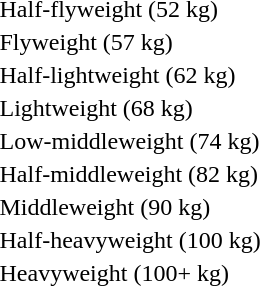<table>
<tr>
<td rowspan=2>Half-flyweight (52 kg)<br></td>
<td rowspan=2></td>
<td rowspan=2></td>
<td></td>
</tr>
<tr>
<td></td>
</tr>
<tr>
<td rowspan=2>Flyweight (57 kg)<br></td>
<td rowspan=2></td>
<td rowspan=2></td>
<td></td>
</tr>
<tr>
<td></td>
</tr>
<tr>
<td rowspan=2>Half-lightweight (62 kg)<br></td>
<td rowspan=2></td>
<td rowspan=2></td>
<td></td>
</tr>
<tr>
<td></td>
</tr>
<tr>
<td rowspan=2>Lightweight (68 kg)<br></td>
<td rowspan=2></td>
<td rowspan=2></td>
<td></td>
</tr>
<tr>
<td></td>
</tr>
<tr>
<td rowspan=2>Low-middleweight (74 kg)<br></td>
<td rowspan=2></td>
<td rowspan=2></td>
<td></td>
</tr>
<tr>
<td></td>
</tr>
<tr>
<td rowspan=2>Half-middleweight (82 kg)<br></td>
<td rowspan=2></td>
<td rowspan=2></td>
<td></td>
</tr>
<tr>
<td></td>
</tr>
<tr>
<td rowspan=2>Middleweight (90 kg)<br></td>
<td rowspan=2></td>
<td rowspan=2></td>
<td></td>
</tr>
<tr>
<td></td>
</tr>
<tr>
<td rowspan=2>Half-heavyweight (100 kg)<br></td>
<td rowspan=2></td>
<td rowspan=2></td>
<td></td>
</tr>
<tr>
<td></td>
</tr>
<tr>
<td rowspan=2>Heavyweight (100+ kg)<br></td>
<td rowspan=2></td>
<td rowspan=2></td>
<td></td>
</tr>
<tr>
<td></td>
</tr>
</table>
